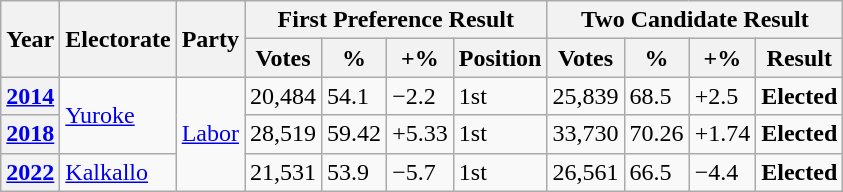<table class="wikitable">
<tr>
<th rowspan="2">Year</th>
<th rowspan="2">Electorate</th>
<th rowspan="2">Party</th>
<th colspan="4">First Preference Result</th>
<th colspan="4">Two Candidate Result</th>
</tr>
<tr>
<th>Votes</th>
<th>%</th>
<th>+%</th>
<th>Position</th>
<th>Votes</th>
<th>%</th>
<th>+%</th>
<th>Result</th>
</tr>
<tr>
<th><a href='#'>2014</a></th>
<td rowspan="2"><a href='#'>Yuroke</a></td>
<td rowspan="3"><a href='#'>Labor</a></td>
<td>20,484</td>
<td>54.1</td>
<td>−2.2</td>
<td>1st</td>
<td>25,839</td>
<td>68.5</td>
<td>+2.5</td>
<td><strong>Elected</strong></td>
</tr>
<tr>
<th><a href='#'>2018</a></th>
<td>28,519</td>
<td>59.42</td>
<td>+5.33</td>
<td>1st</td>
<td>33,730</td>
<td>70.26</td>
<td>+1.74</td>
<td><strong>Elected</strong></td>
</tr>
<tr>
<th><a href='#'>2022</a></th>
<td><a href='#'>Kalkallo</a></td>
<td>21,531</td>
<td>53.9</td>
<td>−5.7</td>
<td>1st</td>
<td>26,561</td>
<td>66.5</td>
<td>−4.4</td>
<td><strong>Elected</strong></td>
</tr>
</table>
